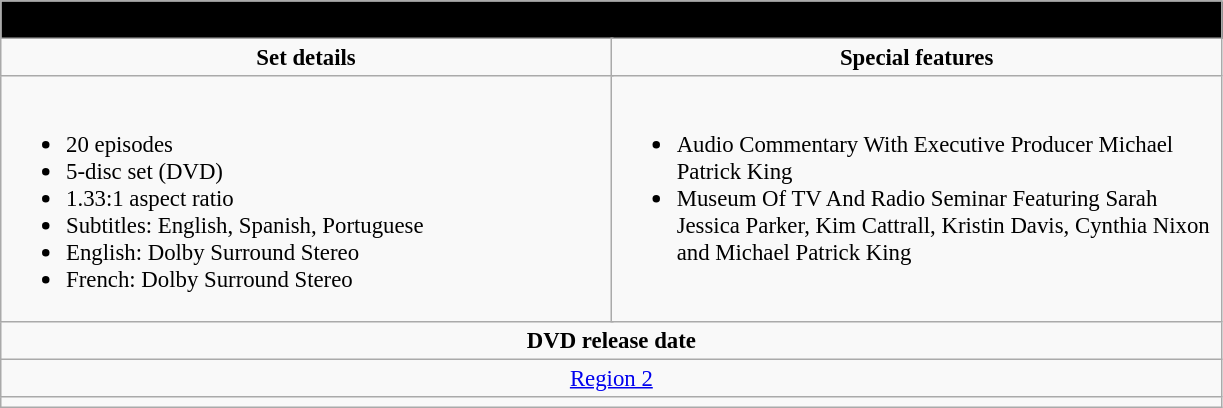<table class="wikitable" style="font-size: 95%;">
<tr style="background:#000000">
<td colspan="6"><span><strong><em>Sex and the City: The Complete Season 6</em></strong></span></td>
</tr>
<tr style="text-align:center;">
<td style="width:400px;" colspan="3"><strong>Set details</strong></td>
<td style="width:400px;" colspan="3"><strong>Special features</strong></td>
</tr>
<tr valign="top">
<td colspan="3"  style="text-align:left; width:300px;"><br><ul><li>20 episodes</li><li>5-disc set (DVD)</li><li>1.33:1 aspect ratio</li><li>Subtitles: English, Spanish, Portuguese</li><li>English: Dolby Surround Stereo</li><li>French: Dolby Surround Stereo</li></ul></td>
<td colspan="3" style="text-align:left; width:300px;"><br><ul><li>Audio Commentary With Executive Producer Michael Patrick King</li><li>Museum Of TV And Radio Seminar Featuring Sarah Jessica Parker, Kim Cattrall, Kristin Davis, Cynthia Nixon and Michael Patrick King</li></ul></td>
</tr>
<tr>
<td colspan="6" style="text-align:center;"><strong>DVD release date</strong></td>
</tr>
<tr style="text-align:center;">
<td colspan="6" style="text-align:center;"><a href='#'>Region 2</a></td>
</tr>
<tr style="text-align:center;">
<td colspan="6"></td>
</tr>
</table>
